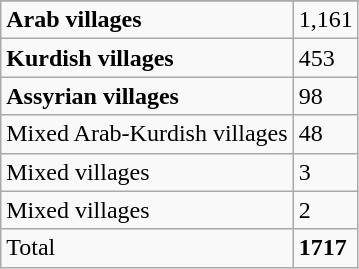<table class="wikitable">
<tr>
</tr>
<tr>
<td><strong>Arab villages</strong></td>
<td>1,161</td>
</tr>
<tr>
<td><strong>Kurdish villages</strong></td>
<td>453</td>
</tr>
<tr>
<td><strong>Assyrian villages</strong></td>
<td>98</td>
</tr>
<tr>
<td>Mixed Arab-Kurdish villages</td>
<td>48</td>
</tr>
<tr>
<td>Mixed villages</td>
<td>3</td>
</tr>
<tr>
<td>Mixed villages</td>
<td>2</td>
</tr>
<tr>
<td>Total</td>
<td><strong>1717</strong></td>
</tr>
</table>
